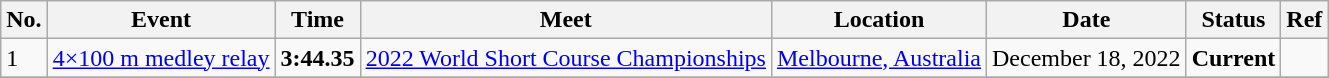<table class="wikitable">
<tr>
<th>No.</th>
<th>Event</th>
<th>Time</th>
<th>Meet</th>
<th>Location</th>
<th>Date</th>
<th>Status</th>
<th>Ref</th>
</tr>
<tr>
<td>1</td>
<td><a href='#'>4×100 m medley relay</a></td>
<td align="center"><strong>3:44.35</strong></td>
<td><a href='#'>2022 World Short Course Championships</a></td>
<td><a href='#'>Melbourne, Australia</a></td>
<td align="center">December 18, 2022</td>
<td align="center"><strong>Current</strong></td>
<td align="center"></td>
</tr>
<tr>
</tr>
</table>
